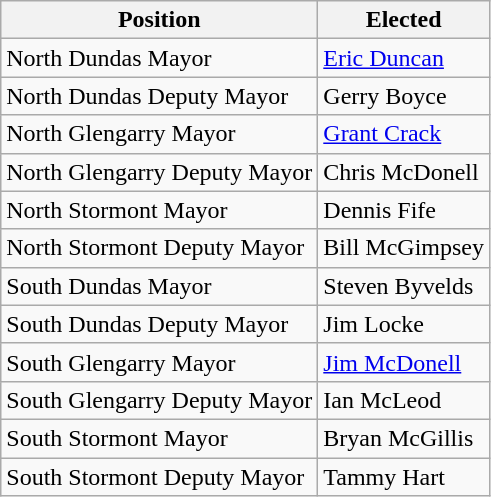<table class="wikitable">
<tr>
<th>Position</th>
<th>Elected</th>
</tr>
<tr>
<td>North Dundas Mayor</td>
<td><a href='#'>Eric Duncan</a></td>
</tr>
<tr>
<td>North Dundas Deputy Mayor</td>
<td>Gerry Boyce</td>
</tr>
<tr>
<td>North Glengarry Mayor</td>
<td><a href='#'>Grant Crack</a></td>
</tr>
<tr>
<td>North Glengarry Deputy Mayor</td>
<td>Chris McDonell</td>
</tr>
<tr>
<td>North Stormont Mayor</td>
<td>Dennis Fife</td>
</tr>
<tr>
<td>North Stormont Deputy Mayor</td>
<td>Bill McGimpsey</td>
</tr>
<tr>
<td>South Dundas Mayor</td>
<td>Steven Byvelds</td>
</tr>
<tr>
<td>South Dundas Deputy Mayor</td>
<td>Jim Locke</td>
</tr>
<tr>
<td>South Glengarry Mayor</td>
<td><a href='#'>Jim McDonell</a></td>
</tr>
<tr>
<td>South Glengarry Deputy Mayor</td>
<td>Ian McLeod</td>
</tr>
<tr>
<td>South Stormont Mayor</td>
<td>Bryan McGillis</td>
</tr>
<tr>
<td>South Stormont Deputy Mayor</td>
<td>Tammy Hart</td>
</tr>
</table>
